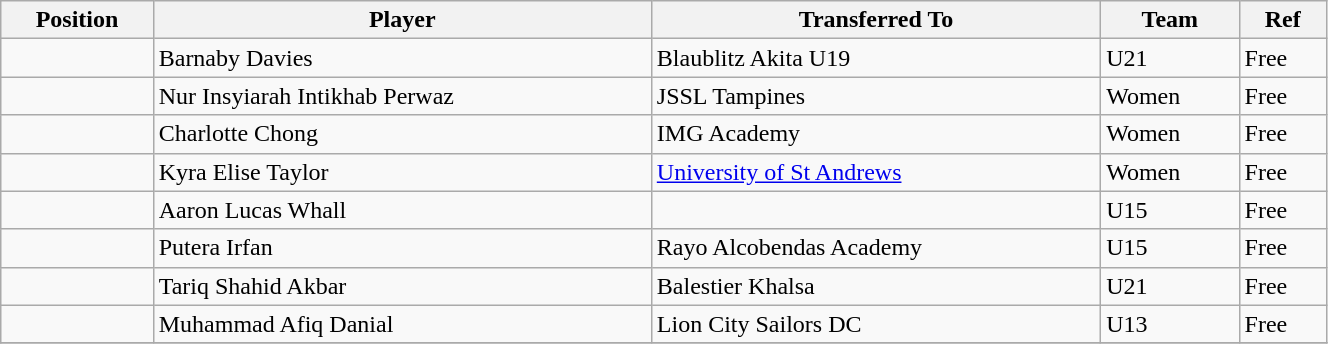<table class="wikitable sortable" style="width:70%; text-align:center; font-size:100%; text-align:left;">
<tr>
<th>Position</th>
<th>Player</th>
<th>Transferred To</th>
<th>Team</th>
<th>Ref</th>
</tr>
<tr>
<td></td>
<td> Barnaby Davies</td>
<td> Blaublitz Akita U19</td>
<td>U21</td>
<td>Free</td>
</tr>
<tr>
<td></td>
<td> Nur Insyiarah Intikhab Perwaz</td>
<td> JSSL Tampines</td>
<td>Women</td>
<td>Free</td>
</tr>
<tr>
<td></td>
<td> Charlotte Chong</td>
<td> IMG Academy</td>
<td>Women</td>
<td>Free</td>
</tr>
<tr>
<td></td>
<td> Kyra Elise Taylor</td>
<td> <a href='#'>University of St Andrews</a></td>
<td>Women</td>
<td>Free</td>
</tr>
<tr>
<td></td>
<td> Aaron Lucas Whall</td>
<td></td>
<td>U15</td>
<td>Free</td>
</tr>
<tr>
<td></td>
<td> Putera Irfan</td>
<td> Rayo Alcobendas Academy</td>
<td>U15</td>
<td>Free</td>
</tr>
<tr>
<td></td>
<td>  Tariq Shahid Akbar</td>
<td>  Balestier Khalsa</td>
<td>U21</td>
<td>Free</td>
</tr>
<tr>
<td></td>
<td> Muhammad Afiq Danial</td>
<td> Lion City Sailors DC</td>
<td>U13</td>
<td>Free</td>
</tr>
<tr>
</tr>
</table>
